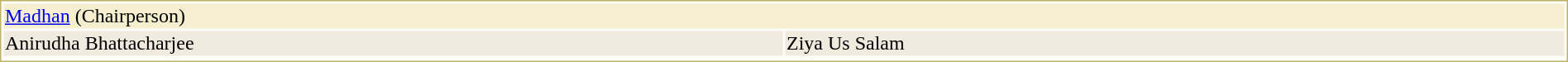<table style="width:100%;border: 1px solid #BEB168;background-color:#FDFCF6;">
<tr>
<td colspan="2" style="background-color:#F5EFD0;"> <a href='#'>Madhan</a> (Chairperson)</td>
</tr>
<tr style="background-color:#F0EADF;">
<td style="width:50%"> Anirudha Bhattacharjee</td>
<td style="width:50%"> Ziya Us Salam</td>
</tr>
<tr style="vertical-align:top;">
</tr>
</table>
